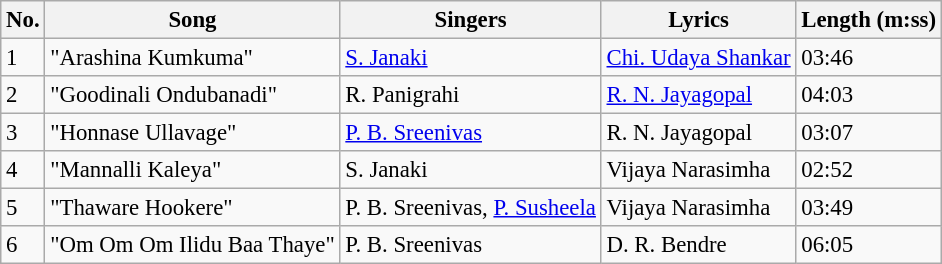<table class="wikitable" style="font-size:95%;">
<tr>
<th>No.</th>
<th>Song</th>
<th>Singers</th>
<th>Lyrics</th>
<th>Length (m:ss)</th>
</tr>
<tr>
<td>1</td>
<td>"Arashina Kumkuma"</td>
<td><a href='#'>S. Janaki</a></td>
<td><a href='#'>Chi. Udaya Shankar</a></td>
<td>03:46</td>
</tr>
<tr>
<td>2</td>
<td>"Goodinali Ondubanadi"</td>
<td>R. Panigrahi</td>
<td><a href='#'>R. N. Jayagopal</a></td>
<td>04:03</td>
</tr>
<tr>
<td>3</td>
<td>"Honnase Ullavage"</td>
<td><a href='#'>P. B. Sreenivas</a></td>
<td>R. N. Jayagopal</td>
<td>03:07</td>
</tr>
<tr>
<td>4</td>
<td>"Mannalli Kaleya"</td>
<td>S. Janaki</td>
<td>Vijaya Narasimha</td>
<td>02:52</td>
</tr>
<tr>
<td>5</td>
<td>"Thaware Hookere"</td>
<td>P. B. Sreenivas, <a href='#'>P. Susheela</a></td>
<td>Vijaya Narasimha</td>
<td>03:49</td>
</tr>
<tr>
<td>6</td>
<td>"Om Om Om Ilidu Baa Thaye"</td>
<td>P. B. Sreenivas</td>
<td>D. R. Bendre</td>
<td>06:05</td>
</tr>
</table>
